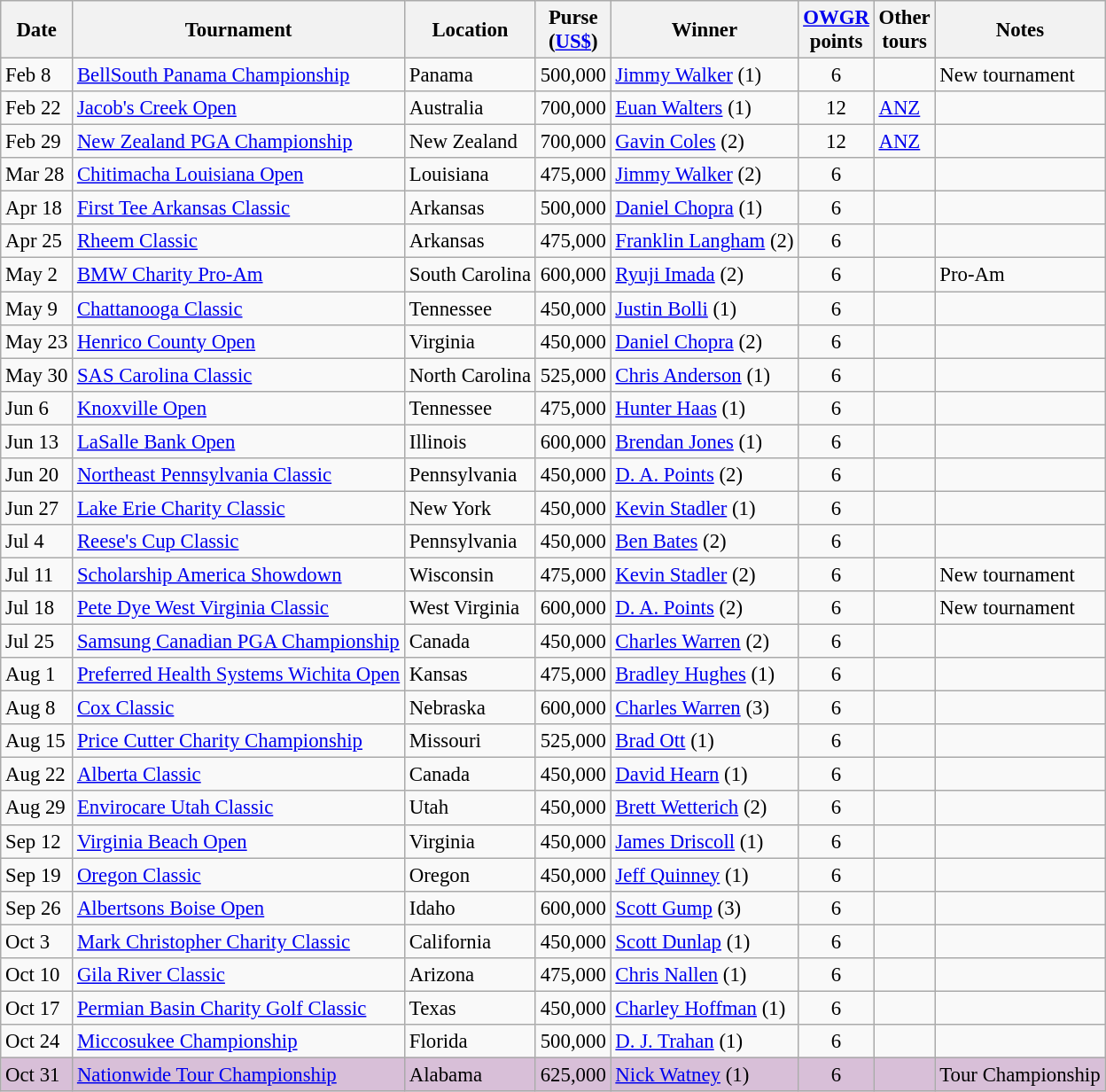<table class="wikitable" style="font-size:95%">
<tr>
<th>Date</th>
<th>Tournament</th>
<th>Location</th>
<th>Purse<br>(<a href='#'>US$</a>)</th>
<th>Winner</th>
<th><a href='#'>OWGR</a><br>points</th>
<th>Other<br>tours</th>
<th>Notes</th>
</tr>
<tr>
<td>Feb 8</td>
<td><a href='#'>BellSouth Panama Championship</a></td>
<td>Panama</td>
<td align=right>500,000</td>
<td> <a href='#'>Jimmy Walker</a> (1)</td>
<td align=center>6</td>
<td></td>
<td>New tournament</td>
</tr>
<tr>
<td>Feb 22</td>
<td><a href='#'>Jacob's Creek Open</a></td>
<td>Australia</td>
<td align=right>700,000</td>
<td> <a href='#'>Euan Walters</a> (1)</td>
<td align=center>12</td>
<td><a href='#'>ANZ</a></td>
<td></td>
</tr>
<tr>
<td>Feb 29</td>
<td><a href='#'>New Zealand PGA Championship</a></td>
<td>New Zealand</td>
<td align=right>700,000</td>
<td> <a href='#'>Gavin Coles</a> (2)</td>
<td align=center>12</td>
<td><a href='#'>ANZ</a></td>
<td></td>
</tr>
<tr>
<td>Mar 28</td>
<td><a href='#'>Chitimacha Louisiana Open</a></td>
<td>Louisiana</td>
<td align=right>475,000</td>
<td> <a href='#'>Jimmy Walker</a> (2)</td>
<td align=center>6</td>
<td></td>
<td></td>
</tr>
<tr>
<td>Apr 18</td>
<td><a href='#'>First Tee Arkansas Classic</a></td>
<td>Arkansas</td>
<td align=right>500,000</td>
<td> <a href='#'>Daniel Chopra</a> (1)</td>
<td align=center>6</td>
<td></td>
<td></td>
</tr>
<tr>
<td>Apr 25</td>
<td><a href='#'>Rheem Classic</a></td>
<td>Arkansas</td>
<td align=right>475,000</td>
<td> <a href='#'>Franklin Langham</a> (2)</td>
<td align=center>6</td>
<td></td>
<td></td>
</tr>
<tr>
<td>May 2</td>
<td><a href='#'>BMW Charity Pro-Am</a></td>
<td>South Carolina</td>
<td align=right>600,000</td>
<td> <a href='#'>Ryuji Imada</a> (2)</td>
<td align=center>6</td>
<td></td>
<td>Pro-Am</td>
</tr>
<tr>
<td>May 9</td>
<td><a href='#'>Chattanooga Classic</a></td>
<td>Tennessee</td>
<td align=right>450,000</td>
<td> <a href='#'>Justin Bolli</a> (1)</td>
<td align=center>6</td>
<td></td>
<td></td>
</tr>
<tr>
<td>May 23</td>
<td><a href='#'>Henrico County Open</a></td>
<td>Virginia</td>
<td align=right>450,000</td>
<td> <a href='#'>Daniel Chopra</a> (2)</td>
<td align=center>6</td>
<td></td>
<td></td>
</tr>
<tr>
<td>May 30</td>
<td><a href='#'>SAS Carolina Classic</a></td>
<td>North Carolina</td>
<td align=right>525,000</td>
<td> <a href='#'>Chris Anderson</a> (1)</td>
<td align=center>6</td>
<td></td>
<td></td>
</tr>
<tr>
<td>Jun 6</td>
<td><a href='#'>Knoxville Open</a></td>
<td>Tennessee</td>
<td align=right>475,000</td>
<td> <a href='#'>Hunter Haas</a> (1)</td>
<td align=center>6</td>
<td></td>
<td></td>
</tr>
<tr>
<td>Jun 13</td>
<td><a href='#'>LaSalle Bank Open</a></td>
<td>Illinois</td>
<td align=right>600,000</td>
<td> <a href='#'>Brendan Jones</a> (1)</td>
<td align=center>6</td>
<td></td>
<td></td>
</tr>
<tr>
<td>Jun 20</td>
<td><a href='#'>Northeast Pennsylvania Classic</a></td>
<td>Pennsylvania</td>
<td align=right>450,000</td>
<td> <a href='#'>D. A. Points</a> (2)</td>
<td align=center>6</td>
<td></td>
<td></td>
</tr>
<tr>
<td>Jun 27</td>
<td><a href='#'>Lake Erie Charity Classic</a></td>
<td>New York</td>
<td align=right>450,000</td>
<td> <a href='#'>Kevin Stadler</a> (1)</td>
<td align=center>6</td>
<td></td>
<td></td>
</tr>
<tr>
<td>Jul 4</td>
<td><a href='#'>Reese's Cup Classic</a></td>
<td>Pennsylvania</td>
<td align=right>450,000</td>
<td> <a href='#'>Ben Bates</a> (2)</td>
<td align=center>6</td>
<td></td>
<td></td>
</tr>
<tr>
<td>Jul 11</td>
<td><a href='#'>Scholarship America Showdown</a></td>
<td>Wisconsin</td>
<td align=right>475,000</td>
<td> <a href='#'>Kevin Stadler</a> (2)</td>
<td align=center>6</td>
<td></td>
<td>New tournament</td>
</tr>
<tr>
<td>Jul 18</td>
<td><a href='#'>Pete Dye West Virginia Classic</a></td>
<td>West Virginia</td>
<td align=right>600,000</td>
<td> <a href='#'>D. A. Points</a> (2)</td>
<td align=center>6</td>
<td></td>
<td>New tournament</td>
</tr>
<tr>
<td>Jul 25</td>
<td><a href='#'>Samsung Canadian PGA Championship</a></td>
<td>Canada</td>
<td align=right>450,000</td>
<td> <a href='#'>Charles Warren</a> (2)</td>
<td align=center>6</td>
<td></td>
<td></td>
</tr>
<tr>
<td>Aug 1</td>
<td><a href='#'>Preferred Health Systems Wichita Open</a></td>
<td>Kansas</td>
<td align=right>475,000</td>
<td> <a href='#'>Bradley Hughes</a> (1)</td>
<td align=center>6</td>
<td></td>
<td></td>
</tr>
<tr>
<td>Aug 8</td>
<td><a href='#'>Cox Classic</a></td>
<td>Nebraska</td>
<td align=right>600,000</td>
<td> <a href='#'>Charles Warren</a> (3)</td>
<td align=center>6</td>
<td></td>
<td></td>
</tr>
<tr>
<td>Aug 15</td>
<td><a href='#'>Price Cutter Charity Championship</a></td>
<td>Missouri</td>
<td align=right>525,000</td>
<td> <a href='#'>Brad Ott</a> (1)</td>
<td align=center>6</td>
<td></td>
<td></td>
</tr>
<tr>
<td>Aug 22</td>
<td><a href='#'>Alberta Classic</a></td>
<td>Canada</td>
<td align=right>450,000</td>
<td> <a href='#'>David Hearn</a> (1)</td>
<td align=center>6</td>
<td></td>
<td></td>
</tr>
<tr>
<td>Aug 29</td>
<td><a href='#'>Envirocare Utah Classic</a></td>
<td>Utah</td>
<td align=right>450,000</td>
<td> <a href='#'>Brett Wetterich</a> (2)</td>
<td align=center>6</td>
<td></td>
<td></td>
</tr>
<tr>
<td>Sep 12</td>
<td><a href='#'>Virginia Beach Open</a></td>
<td>Virginia</td>
<td align=right>450,000</td>
<td> <a href='#'>James Driscoll</a> (1)</td>
<td align=center>6</td>
<td></td>
<td></td>
</tr>
<tr>
<td>Sep 19</td>
<td><a href='#'>Oregon Classic</a></td>
<td>Oregon</td>
<td align=right>450,000</td>
<td> <a href='#'>Jeff Quinney</a> (1)</td>
<td align=center>6</td>
<td></td>
<td></td>
</tr>
<tr>
<td>Sep 26</td>
<td><a href='#'>Albertsons Boise Open</a></td>
<td>Idaho</td>
<td align=right>600,000</td>
<td> <a href='#'>Scott Gump</a> (3)</td>
<td align=center>6</td>
<td></td>
<td></td>
</tr>
<tr>
<td>Oct 3</td>
<td><a href='#'>Mark Christopher Charity Classic</a></td>
<td>California</td>
<td align=right>450,000</td>
<td> <a href='#'>Scott Dunlap</a> (1)</td>
<td align=center>6</td>
<td></td>
<td></td>
</tr>
<tr>
<td>Oct 10</td>
<td><a href='#'>Gila River Classic</a></td>
<td>Arizona</td>
<td align=right>475,000</td>
<td> <a href='#'>Chris Nallen</a> (1)</td>
<td align=center>6</td>
<td></td>
<td></td>
</tr>
<tr>
<td>Oct 17</td>
<td><a href='#'>Permian Basin Charity Golf Classic</a></td>
<td>Texas</td>
<td align=right>450,000</td>
<td> <a href='#'>Charley Hoffman</a> (1)</td>
<td align=center>6</td>
<td></td>
<td></td>
</tr>
<tr>
<td>Oct 24</td>
<td><a href='#'>Miccosukee Championship</a></td>
<td>Florida</td>
<td align=right>500,000</td>
<td> <a href='#'>D. J. Trahan</a> (1)</td>
<td align=center>6</td>
<td></td>
<td></td>
</tr>
<tr style="background:thistle;">
<td>Oct 31</td>
<td><a href='#'>Nationwide Tour Championship</a></td>
<td>Alabama</td>
<td align=right>625,000</td>
<td> <a href='#'>Nick Watney</a> (1)</td>
<td align=center>6</td>
<td></td>
<td>Tour Championship</td>
</tr>
</table>
